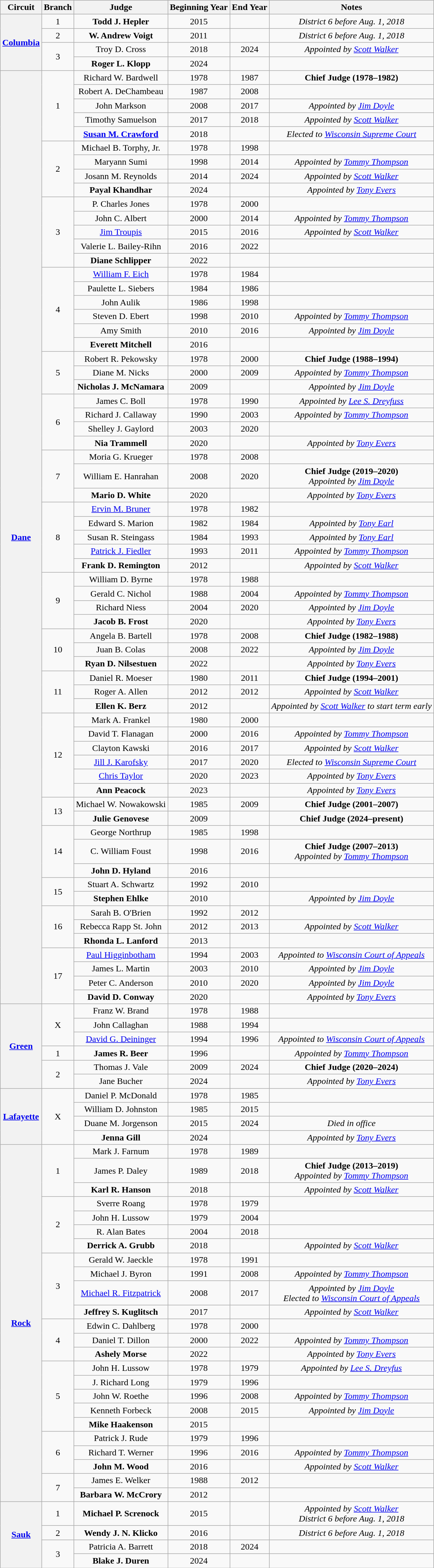<table class=wikitable style="text-align:center">
<tr>
<th>Circuit</th>
<th>Branch</th>
<th>Judge</th>
<th>Beginning Year</th>
<th>End Year</th>
<th>Notes</th>
</tr>
<tr>
<th rowspan="4"><a href='#'>Columbia</a></th>
<td>1</td>
<td><strong>Todd J. Hepler</strong></td>
<td>2015</td>
<td></td>
<td><em>District 6 before Aug. 1, 2018</em></td>
</tr>
<tr>
<td>2</td>
<td><strong>W. Andrew Voigt</strong></td>
<td>2011</td>
<td></td>
<td><em>District 6 before Aug. 1, 2018</em></td>
</tr>
<tr>
<td rowspan="2">3</td>
<td>Troy D. Cross</td>
<td>2018</td>
<td>2024</td>
<td><em>Appointed by <a href='#'>Scott Walker</a></em></td>
</tr>
<tr>
<td><strong>Roger L. Klopp</strong></td>
<td>2024</td>
<td></td>
<td></td>
</tr>
<tr>
<th rowspan="65"><a href='#'>Dane</a></th>
<td rowspan="5">1</td>
<td>Richard W. Bardwell</td>
<td>1978</td>
<td>1987</td>
<td><strong>Chief Judge (1978–1982)</strong></td>
</tr>
<tr>
<td>Robert A. DeChambeau</td>
<td>1987</td>
<td>2008</td>
<td></td>
</tr>
<tr>
<td>John Markson</td>
<td>2008</td>
<td>2017</td>
<td><em>Appointed by <a href='#'>Jim Doyle</a></em></td>
</tr>
<tr>
<td>Timothy Samuelson</td>
<td>2017</td>
<td>2018</td>
<td><em>Appointed by <a href='#'>Scott Walker</a></em></td>
</tr>
<tr>
<td><strong><a href='#'>Susan M. Crawford</a></strong></td>
<td>2018</td>
<td></td>
<td><em>Elected to <a href='#'>Wisconsin Supreme Court</a></em></td>
</tr>
<tr>
<td rowspan="4">2</td>
<td>Michael B. Torphy, Jr.</td>
<td>1978</td>
<td>1998</td>
<td></td>
</tr>
<tr>
<td>Maryann Sumi</td>
<td>1998</td>
<td>2014</td>
<td><em>Appointed by <a href='#'>Tommy Thompson</a></em></td>
</tr>
<tr>
<td>Josann M. Reynolds</td>
<td>2014</td>
<td>2024</td>
<td><em>Appointed by <a href='#'>Scott Walker</a></em></td>
</tr>
<tr>
<td><strong>Payal Khandhar</strong></td>
<td>2024</td>
<td></td>
<td><em>Appointed by <a href='#'>Tony Evers</a></em></td>
</tr>
<tr>
<td rowspan="5">3</td>
<td>P. Charles Jones</td>
<td>1978</td>
<td>2000</td>
<td></td>
</tr>
<tr>
<td>John C. Albert</td>
<td>2000</td>
<td>2014</td>
<td><em>Appointed by <a href='#'>Tommy Thompson</a></em></td>
</tr>
<tr>
<td><a href='#'>Jim Troupis</a></td>
<td>2015</td>
<td>2016</td>
<td><em>Appointed by <a href='#'>Scott Walker</a></em></td>
</tr>
<tr>
<td>Valerie L. Bailey-Rihn</td>
<td>2016</td>
<td>2022</td>
<td></td>
</tr>
<tr>
<td><strong>Diane Schlipper</strong></td>
<td>2022</td>
<td></td>
<td></td>
</tr>
<tr>
<td rowspan="6">4</td>
<td><a href='#'>William F. Eich</a></td>
<td>1978</td>
<td>1984</td>
<td></td>
</tr>
<tr>
<td>Paulette L. Siebers</td>
<td>1984</td>
<td>1986</td>
<td></td>
</tr>
<tr>
<td>John Aulik</td>
<td>1986</td>
<td>1998</td>
<td></td>
</tr>
<tr>
<td>Steven D. Ebert</td>
<td>1998</td>
<td>2010</td>
<td><em>Appointed by <a href='#'>Tommy Thompson</a></em></td>
</tr>
<tr>
<td>Amy Smith</td>
<td>2010</td>
<td>2016</td>
<td><em>Appointed by <a href='#'>Jim Doyle</a></em></td>
</tr>
<tr>
<td><strong>Everett Mitchell</strong></td>
<td>2016</td>
<td></td>
<td></td>
</tr>
<tr>
<td rowspan="3">5</td>
<td>Robert R. Pekowsky</td>
<td>1978</td>
<td>2000</td>
<td><strong>Chief Judge (1988–1994)</strong></td>
</tr>
<tr>
<td>Diane M. Nicks</td>
<td>2000</td>
<td>2009</td>
<td><em>Appointed by <a href='#'>Tommy Thompson</a></em></td>
</tr>
<tr>
<td><strong>Nicholas J. McNamara</strong></td>
<td>2009</td>
<td></td>
<td><em>Appointed by <a href='#'>Jim Doyle</a></em></td>
</tr>
<tr>
<td rowspan="4">6</td>
<td>James C. Boll</td>
<td>1978</td>
<td>1990</td>
<td><em>Appointed by <a href='#'>Lee S. Dreyfuss</a></em></td>
</tr>
<tr>
<td>Richard J. Callaway</td>
<td>1990</td>
<td>2003</td>
<td><em>Appointed by <a href='#'>Tommy Thompson</a></em></td>
</tr>
<tr>
<td>Shelley J. Gaylord</td>
<td>2003</td>
<td>2020</td>
<td></td>
</tr>
<tr>
<td><strong>Nia Trammell</strong></td>
<td>2020</td>
<td></td>
<td><em>Appointed by <a href='#'>Tony Evers</a></em></td>
</tr>
<tr>
<td rowspan="3">7</td>
<td>Moria G. Krueger</td>
<td>1978</td>
<td>2008</td>
<td></td>
</tr>
<tr>
<td>William E. Hanrahan</td>
<td>2008</td>
<td>2020</td>
<td><strong>Chief Judge (2019–2020)</strong><br><em>Appointed by <a href='#'>Jim Doyle</a></em></td>
</tr>
<tr>
<td><strong>Mario D. White</strong></td>
<td>2020</td>
<td></td>
<td><em>Appointed by <a href='#'>Tony Evers</a></em></td>
</tr>
<tr>
<td rowspan="5">8</td>
<td><a href='#'>Ervin M. Bruner</a></td>
<td>1978</td>
<td>1982</td>
<td></td>
</tr>
<tr>
<td>Edward S. Marion</td>
<td>1982</td>
<td>1984</td>
<td><em>Appointed by <a href='#'>Tony Earl</a></em></td>
</tr>
<tr>
<td>Susan R. Steingass</td>
<td>1984</td>
<td>1993</td>
<td><em>Appointed by <a href='#'>Tony Earl</a></em></td>
</tr>
<tr>
<td><a href='#'>Patrick J. Fiedler</a></td>
<td>1993</td>
<td>2011</td>
<td><em>Appointed by <a href='#'>Tommy Thompson</a></em></td>
</tr>
<tr>
<td><strong>Frank D. Remington</strong></td>
<td>2012</td>
<td></td>
<td><em>Appointed by <a href='#'>Scott Walker</a></em></td>
</tr>
<tr>
<td rowspan="4">9</td>
<td>William D. Byrne</td>
<td>1978</td>
<td>1988</td>
<td></td>
</tr>
<tr>
<td>Gerald C. Nichol</td>
<td>1988</td>
<td>2004</td>
<td><em>Appointed by <a href='#'>Tommy Thompson</a></em></td>
</tr>
<tr>
<td>Richard Niess</td>
<td>2004</td>
<td>2020</td>
<td><em>Appointed by <a href='#'>Jim Doyle</a></em></td>
</tr>
<tr>
<td><strong>Jacob B. Frost</strong></td>
<td>2020</td>
<td></td>
<td><em>Appointed by <a href='#'>Tony Evers</a></em></td>
</tr>
<tr>
<td rowspan="3">10</td>
<td>Angela B. Bartell</td>
<td>1978</td>
<td>2008</td>
<td><strong>Chief Judge (1982–1988)</strong></td>
</tr>
<tr>
<td>Juan B. Colas</td>
<td>2008</td>
<td>2022</td>
<td><em>Appointed by <a href='#'>Jim Doyle</a></em></td>
</tr>
<tr>
<td><strong>Ryan D. Nilsestuen</strong></td>
<td>2022</td>
<td></td>
<td><em>Appointed by <a href='#'>Tony Evers</a></em></td>
</tr>
<tr>
<td rowspan="3">11</td>
<td>Daniel R. Moeser</td>
<td>1980</td>
<td>2011</td>
<td><strong>Chief Judge (1994–2001)</strong></td>
</tr>
<tr>
<td>Roger A. Allen</td>
<td>2012</td>
<td>2012</td>
<td><em>Appointed by <a href='#'>Scott Walker</a></em></td>
</tr>
<tr>
<td><strong>Ellen K. Berz</strong></td>
<td>2012</td>
<td></td>
<td><em>Appointed by <a href='#'>Scott Walker</a> to start term early</em></td>
</tr>
<tr>
<td rowspan="6">12</td>
<td>Mark A. Frankel</td>
<td>1980</td>
<td>2000</td>
<td></td>
</tr>
<tr>
<td>David T. Flanagan</td>
<td>2000</td>
<td>2016</td>
<td><em>Appointed by <a href='#'>Tommy Thompson</a></em></td>
</tr>
<tr>
<td>Clayton Kawski</td>
<td>2016</td>
<td>2017</td>
<td><em>Appointed by <a href='#'>Scott Walker</a></em></td>
</tr>
<tr>
<td><a href='#'>Jill J. Karofsky</a></td>
<td>2017</td>
<td>2020</td>
<td><em>Elected to <a href='#'>Wisconsin Supreme Court</a></em></td>
</tr>
<tr>
<td><a href='#'>Chris Taylor</a></td>
<td>2020</td>
<td>2023</td>
<td><em>Appointed by <a href='#'>Tony Evers</a></em></td>
</tr>
<tr>
<td><strong>Ann Peacock</strong></td>
<td>2023</td>
<td></td>
<td><em>Appointed by <a href='#'>Tony Evers</a></em></td>
</tr>
<tr>
<td rowspan="2">13</td>
<td>Michael W. Nowakowski</td>
<td>1985</td>
<td>2009</td>
<td><strong>Chief Judge (2001–2007)</strong></td>
</tr>
<tr>
<td><strong>Julie Genovese</strong></td>
<td>2009</td>
<td></td>
<td><strong>Chief Judge (2024–present)</strong></td>
</tr>
<tr>
<td rowspan="3">14</td>
<td>George Northrup</td>
<td>1985</td>
<td>1998</td>
<td></td>
</tr>
<tr>
<td>C. William Foust</td>
<td>1998</td>
<td>2016</td>
<td><strong>Chief Judge (2007–2013)</strong><br><em>Appointed by <a href='#'>Tommy Thompson</a></em></td>
</tr>
<tr>
<td><strong>John D. Hyland</strong></td>
<td>2016</td>
<td></td>
<td></td>
</tr>
<tr>
<td rowspan="2">15</td>
<td>Stuart A. Schwartz</td>
<td>1992</td>
<td>2010</td>
<td></td>
</tr>
<tr>
<td><strong>Stephen Ehlke</strong></td>
<td>2010</td>
<td></td>
<td><em>Appointed by <a href='#'>Jim Doyle</a></em></td>
</tr>
<tr>
<td rowspan="3">16</td>
<td>Sarah B. O'Brien</td>
<td>1992</td>
<td>2012</td>
<td></td>
</tr>
<tr>
<td>Rebecca Rapp St. John</td>
<td>2012</td>
<td>2013</td>
<td><em>Appointed by <a href='#'>Scott Walker</a></em></td>
</tr>
<tr>
<td><strong>Rhonda L. Lanford</strong></td>
<td>2013</td>
<td></td>
<td></td>
</tr>
<tr>
<td rowspan="4">17</td>
<td><a href='#'>Paul Higginbotham</a></td>
<td>1994</td>
<td>2003</td>
<td><em>Appointed to <a href='#'>Wisconsin Court of Appeals</a></em></td>
</tr>
<tr>
<td>James L. Martin</td>
<td>2003</td>
<td>2010</td>
<td><em>Appointed by <a href='#'>Jim Doyle</a></em></td>
</tr>
<tr>
<td>Peter C. Anderson</td>
<td>2010</td>
<td>2020</td>
<td><em>Appointed by <a href='#'>Jim Doyle</a></em></td>
</tr>
<tr>
<td><strong>David D. Conway</strong></td>
<td>2020</td>
<td></td>
<td><em>Appointed by <a href='#'>Tony Evers</a></em></td>
</tr>
<tr>
<th rowspan="6"><a href='#'>Green</a></th>
<td rowspan="3">X</td>
<td>Franz W. Brand</td>
<td>1978</td>
<td>1988</td>
<td></td>
</tr>
<tr>
<td>John Callaghan</td>
<td>1988</td>
<td>1994</td>
<td></td>
</tr>
<tr>
<td><a href='#'>David G. Deininger</a></td>
<td>1994</td>
<td>1996</td>
<td><em>Appointed to <a href='#'>Wisconsin Court of Appeals</a></em></td>
</tr>
<tr>
<td>1</td>
<td><strong>James R. Beer</strong></td>
<td>1996</td>
<td></td>
<td><em>Appointed by <a href='#'>Tommy Thompson</a></em></td>
</tr>
<tr>
<td rowspan="2">2</td>
<td>Thomas J. Vale</td>
<td>2009</td>
<td>2024</td>
<td><strong>Chief Judge (2020–2024)</strong></td>
</tr>
<tr>
<td>Jane Bucher</td>
<td>2024</td>
<td></td>
<td><em>Appointed by <a href='#'>Tony Evers</a></em></td>
</tr>
<tr>
<th rowspan="4"><a href='#'>Lafayette</a></th>
<td rowspan="4">X</td>
<td>Daniel P. McDonald</td>
<td>1978</td>
<td>1985</td>
<td></td>
</tr>
<tr>
<td>William D. Johnston</td>
<td>1985</td>
<td>2015</td>
<td></td>
</tr>
<tr>
<td>Duane M. Jorgenson</td>
<td>2015</td>
<td>2024</td>
<td><em>Died in office</em></td>
</tr>
<tr>
<td><strong>Jenna Gill</strong></td>
<td>2024</td>
<td></td>
<td><em>Appointed by <a href='#'>Tony Evers</a></em></td>
</tr>
<tr>
<th rowspan="24"><a href='#'>Rock</a></th>
<td rowspan="3">1</td>
<td>Mark J. Farnum</td>
<td>1978</td>
<td>1989</td>
<td></td>
</tr>
<tr>
<td>James P. Daley</td>
<td>1989</td>
<td>2018</td>
<td><strong>Chief Judge (2013–2019)</strong><br><em>Appointed by <a href='#'>Tommy Thompson</a></em></td>
</tr>
<tr>
<td><strong>Karl R. Hanson</strong></td>
<td>2018</td>
<td></td>
<td><em>Appointed by <a href='#'>Scott Walker</a></em></td>
</tr>
<tr>
<td rowspan="4">2</td>
<td>Sverre Roang</td>
<td>1978</td>
<td>1979</td>
<td></td>
</tr>
<tr>
<td>John H. Lussow</td>
<td>1979</td>
<td>2004</td>
<td></td>
</tr>
<tr>
<td>R. Alan Bates</td>
<td>2004</td>
<td>2018</td>
<td></td>
</tr>
<tr>
<td><strong>Derrick A. Grubb</strong></td>
<td>2018</td>
<td></td>
<td><em>Appointed by <a href='#'>Scott Walker</a></em></td>
</tr>
<tr>
<td rowspan="4">3</td>
<td>Gerald W. Jaeckle</td>
<td>1978</td>
<td>1991</td>
<td></td>
</tr>
<tr>
<td>Michael J. Byron</td>
<td>1991</td>
<td>2008</td>
<td><em>Appointed by <a href='#'>Tommy Thompson</a></em></td>
</tr>
<tr>
<td><a href='#'>Michael R. Fitzpatrick</a></td>
<td>2008</td>
<td>2017</td>
<td><em>Appointed by <a href='#'>Jim Doyle</a></em><br><em>Elected to <a href='#'>Wisconsin Court of Appeals</a></em></td>
</tr>
<tr>
<td><strong>Jeffrey S. Kuglitsch</strong></td>
<td>2017</td>
<td></td>
<td><em>Appointed by <a href='#'>Scott Walker</a></em></td>
</tr>
<tr>
<td rowspan="3">4</td>
<td>Edwin C. Dahlberg</td>
<td>1978</td>
<td>2000</td>
<td></td>
</tr>
<tr>
<td>Daniel T. Dillon</td>
<td>2000</td>
<td>2022</td>
<td><em>Appointed by <a href='#'>Tommy Thompson</a></em></td>
</tr>
<tr>
<td><strong>Ashely Morse</strong></td>
<td>2022</td>
<td></td>
<td><em>Appointed by <a href='#'>Tony Evers</a></em></td>
</tr>
<tr>
<td rowspan="5">5</td>
<td>John H. Lussow</td>
<td>1978</td>
<td>1979</td>
<td><em>Appointed by <a href='#'>Lee S. Dreyfus</a></em></td>
</tr>
<tr>
<td>J. Richard Long</td>
<td>1979</td>
<td>1996</td>
<td></td>
</tr>
<tr>
<td>John W. Roethe</td>
<td>1996</td>
<td>2008</td>
<td><em>Appointed by <a href='#'>Tommy Thompson</a></em></td>
</tr>
<tr>
<td>Kenneth Forbeck</td>
<td>2008</td>
<td>2015</td>
<td><em>Appointed by <a href='#'>Jim Doyle</a></em></td>
</tr>
<tr>
<td><strong>Mike Haakenson</strong></td>
<td>2015</td>
<td></td>
<td></td>
</tr>
<tr>
<td rowspan="3">6</td>
<td>Patrick J. Rude</td>
<td>1979</td>
<td>1996</td>
<td></td>
</tr>
<tr>
<td>Richard T. Werner</td>
<td>1996</td>
<td>2016</td>
<td><em>Appointed by <a href='#'>Tommy Thompson</a></em></td>
</tr>
<tr>
<td><strong>John M. Wood</strong></td>
<td>2016</td>
<td></td>
<td><em>Appointed by <a href='#'>Scott Walker</a></em></td>
</tr>
<tr>
<td rowspan="2">7</td>
<td>James E. Welker</td>
<td>1988</td>
<td>2012</td>
<td></td>
</tr>
<tr>
<td><strong>Barbara W. McCrory</strong></td>
<td>2012</td>
<td></td>
<td></td>
</tr>
<tr>
<th rowspan="4"><a href='#'>Sauk</a></th>
<td>1</td>
<td><strong>Michael P. Screnock</strong></td>
<td>2015</td>
<td></td>
<td><em>Appointed by <a href='#'>Scott Walker</a></em><br><em>District 6 before Aug. 1, 2018</em></td>
</tr>
<tr>
<td>2</td>
<td><strong>Wendy J. N. Klicko</strong></td>
<td>2016</td>
<td></td>
<td><em>District 6 before Aug. 1, 2018</em></td>
</tr>
<tr>
<td rowspan="2">3</td>
<td>Patricia A. Barrett</td>
<td>2018</td>
<td>2024</td>
<td></td>
</tr>
<tr>
<td><strong>Blake J. Duren</strong></td>
<td>2024</td>
<td></td>
<td></td>
</tr>
</table>
